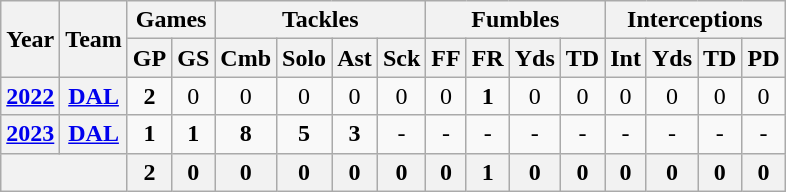<table class= "wikitable" style="text-align:center;">
<tr>
<th rowspan="2">Year</th>
<th rowspan="2">Team</th>
<th colspan="2">Games</th>
<th colspan="4">Tackles</th>
<th colspan="4">Fumbles</th>
<th colspan="4">Interceptions</th>
</tr>
<tr>
<th>GP</th>
<th>GS</th>
<th>Cmb</th>
<th>Solo</th>
<th>Ast</th>
<th>Sck</th>
<th>FF</th>
<th>FR</th>
<th>Yds</th>
<th>TD</th>
<th>Int</th>
<th>Yds</th>
<th>TD</th>
<th>PD</th>
</tr>
<tr>
<th><a href='#'>2022</a></th>
<th><a href='#'>DAL</a></th>
<td><strong>2</strong></td>
<td>0</td>
<td>0</td>
<td>0</td>
<td>0</td>
<td>0</td>
<td>0</td>
<td><strong>1</strong></td>
<td>0</td>
<td>0</td>
<td>0</td>
<td>0</td>
<td>0</td>
<td>0</td>
</tr>
<tr>
<th><a href='#'>2023</a></th>
<th><a href='#'>DAL</a></th>
<td><strong>1</strong></td>
<td><strong>1</strong></td>
<td><strong>8</strong></td>
<td><strong>5</strong></td>
<td><strong>3</strong></td>
<td>-</td>
<td>-</td>
<td>-</td>
<td>-</td>
<td>-</td>
<td>-</td>
<td>-</td>
<td>-</td>
<td>-</td>
</tr>
<tr>
<th colspan="2"></th>
<th>2</th>
<th>0</th>
<th>0</th>
<th>0</th>
<th>0</th>
<th>0</th>
<th>0</th>
<th>1</th>
<th>0</th>
<th>0</th>
<th>0</th>
<th>0</th>
<th>0</th>
<th>0</th>
</tr>
</table>
